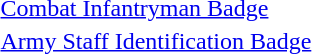<table>
<tr>
<td> <a href='#'>Combat Infantryman Badge</a></td>
</tr>
<tr>
<td><a href='#'>Army Staff Identification Badge</a></td>
</tr>
</table>
